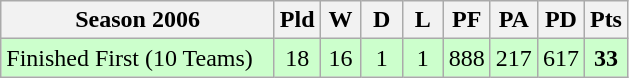<table class="wikitable" style="text-align:center;">
<tr>
<th width=175>Season 2006</th>
<th width=20 abbr="Played">Pld</th>
<th width=20 abbr="Won">W</th>
<th width=20 abbr="Drawn">D</th>
<th width=20 abbr="Lost">L</th>
<th width=20 abbr="Points for">PF</th>
<th width=20 abbr="Points against">PA</th>
<th width=20 abbr="Points difference">PD</th>
<th width=20 abbr="Points">Pts</th>
</tr>
<tr style="background: #ccffcc;">
<td style="text-align:left;">Finished First (10 Teams)</td>
<td>18</td>
<td>16</td>
<td>1</td>
<td>1</td>
<td>888</td>
<td>217</td>
<td>617</td>
<td><strong>33</strong></td>
</tr>
</table>
